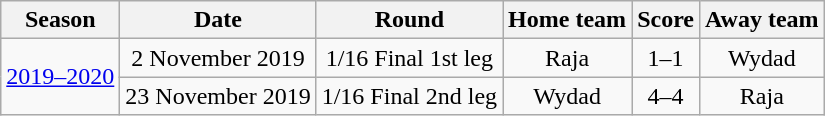<table class="wikitable" style="text-align: center">
<tr>
<th>Season</th>
<th>Date</th>
<th>Round</th>
<th>Home team</th>
<th>Score</th>
<th>Away team</th>
</tr>
<tr>
<td rowspan=2><a href='#'>2019–2020</a></td>
<td>2 November 2019</td>
<td>1/16 Final 1st leg</td>
<td>Raja</td>
<td>1–1</td>
<td>Wydad</td>
</tr>
<tr>
<td>23 November 2019</td>
<td>1/16 Final 2nd leg</td>
<td>Wydad</td>
<td>4–4</td>
<td>Raja</td>
</tr>
</table>
